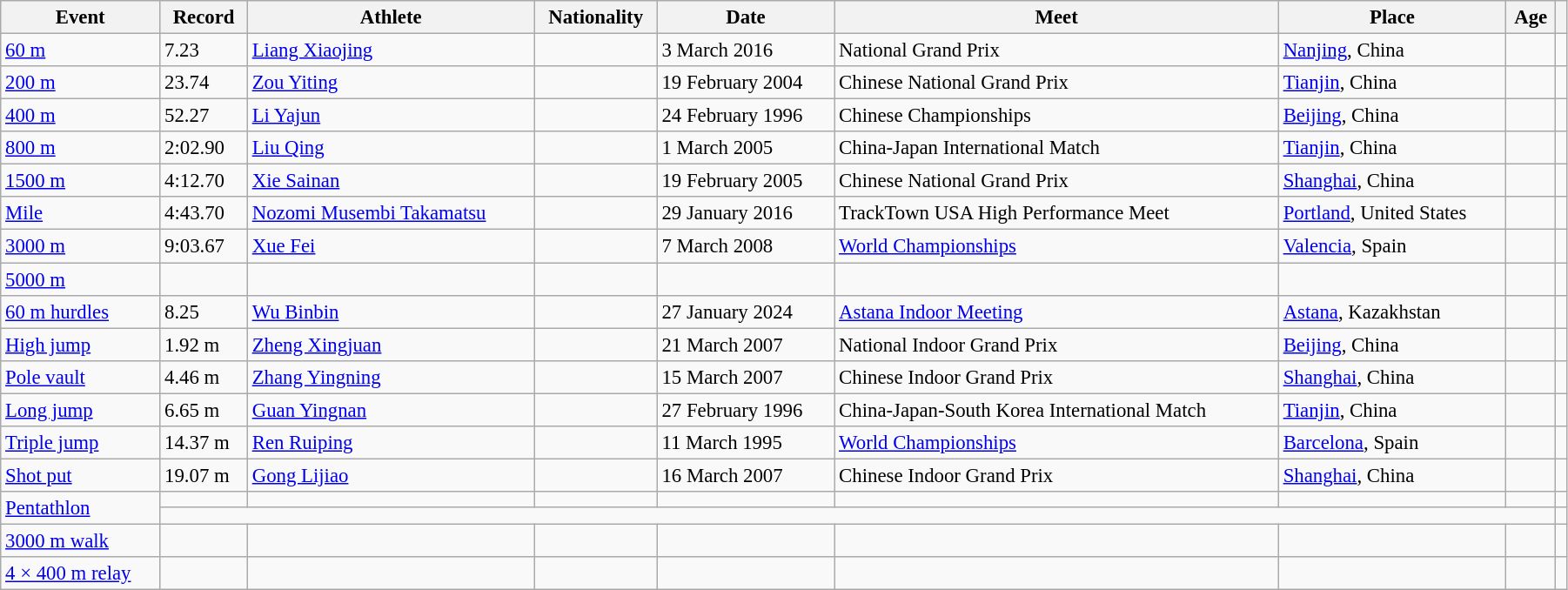<table class=wikitable style="width: 95%; font-size: 95%;">
<tr>
<th>Event</th>
<th>Record</th>
<th>Athlete</th>
<th>Nationality</th>
<th>Date</th>
<th>Meet</th>
<th>Place</th>
<th>Age</th>
<th></th>
</tr>
<tr>
<td><a href='#'>60 m</a></td>
<td>7.23</td>
<td><a href='#'>Liang Xiaojing</a></td>
<td></td>
<td>3 March 2016</td>
<td>National Grand Prix</td>
<td><a href='#'>Nanjing</a>, China</td>
<td></td>
<td></td>
</tr>
<tr>
<td><a href='#'>200 m</a></td>
<td>23.74</td>
<td><a href='#'>Zou Yiting</a></td>
<td></td>
<td>19 February 2004</td>
<td>Chinese National Grand Prix</td>
<td><a href='#'>Tianjin</a>, China</td>
<td></td>
<td></td>
</tr>
<tr>
<td><a href='#'>400 m</a></td>
<td>52.27</td>
<td><a href='#'>Li Yajun</a></td>
<td></td>
<td>24 February 1996</td>
<td>Chinese Championships</td>
<td><a href='#'>Beijing</a>, China</td>
<td></td>
<td></td>
</tr>
<tr>
<td><a href='#'>800 m</a></td>
<td>2:02.90</td>
<td><a href='#'>Liu Qing</a></td>
<td></td>
<td>1 March 2005</td>
<td>China-Japan International Match</td>
<td><a href='#'>Tianjin</a>, China</td>
<td></td>
<td></td>
</tr>
<tr>
<td><a href='#'>1500 m</a></td>
<td>4:12.70</td>
<td><a href='#'>Xie Sainan</a></td>
<td></td>
<td>19 February 2005</td>
<td>Chinese National Grand Prix</td>
<td><a href='#'>Shanghai</a>, China</td>
<td></td>
<td></td>
</tr>
<tr>
<td><a href='#'>Mile</a></td>
<td>4:43.70</td>
<td><a href='#'>Nozomi Musembi Takamatsu</a></td>
<td></td>
<td>29 January 2016</td>
<td>TrackTown USA High Performance Meet</td>
<td><a href='#'>Portland</a>, United States</td>
<td></td>
<td></td>
</tr>
<tr>
<td><a href='#'>3000 m</a></td>
<td>9:03.67</td>
<td><a href='#'>Xue Fei</a></td>
<td></td>
<td>7 March 2008</td>
<td><a href='#'>World Championships</a></td>
<td><a href='#'>Valencia</a>, Spain</td>
<td></td>
<td></td>
</tr>
<tr>
<td><a href='#'>5000 m</a></td>
<td></td>
<td></td>
<td></td>
<td></td>
<td></td>
<td></td>
<td></td>
<td></td>
</tr>
<tr>
<td><a href='#'>60 m hurdles</a></td>
<td>8.25</td>
<td><a href='#'>Wu Binbin</a></td>
<td></td>
<td>27 January 2024</td>
<td><a href='#'>Astana Indoor Meeting</a></td>
<td><a href='#'>Astana</a>, Kazakhstan</td>
<td></td>
<td></td>
</tr>
<tr>
<td><a href='#'>High jump</a></td>
<td>1.92 m</td>
<td><a href='#'>Zheng Xingjuan</a></td>
<td></td>
<td>21 March 2007</td>
<td>National Indoor Grand Prix</td>
<td><a href='#'>Beijing</a>, China</td>
<td></td>
<td></td>
</tr>
<tr>
<td><a href='#'>Pole vault</a></td>
<td>4.46 m</td>
<td><a href='#'>Zhang Yingning</a></td>
<td></td>
<td>15 March 2007</td>
<td>Chinese Indoor Grand Prix</td>
<td><a href='#'>Shanghai</a>, China</td>
<td></td>
<td></td>
</tr>
<tr>
<td><a href='#'>Long jump</a></td>
<td>6.65 m</td>
<td><a href='#'>Guan Yingnan</a></td>
<td></td>
<td>27 February 1996</td>
<td>China-Japan-South Korea International Match</td>
<td><a href='#'>Tianjin</a>, China</td>
<td></td>
<td></td>
</tr>
<tr>
<td><a href='#'>Triple jump</a></td>
<td>14.37 m</td>
<td><a href='#'>Ren Ruiping</a></td>
<td></td>
<td>11 March 1995</td>
<td><a href='#'>World Championships</a></td>
<td><a href='#'>Barcelona</a>, Spain</td>
<td></td>
<td></td>
</tr>
<tr>
<td><a href='#'>Shot put</a></td>
<td>19.07 m</td>
<td><a href='#'>Gong Lijiao</a></td>
<td></td>
<td>16 March 2007</td>
<td>Chinese Indoor Grand Prix</td>
<td><a href='#'>Shanghai</a>, China</td>
<td></td>
<td></td>
</tr>
<tr>
<td rowspan=2><a href='#'>Pentathlon</a></td>
<td></td>
<td></td>
<td></td>
<td></td>
<td></td>
<td></td>
<td></td>
<td></td>
</tr>
<tr>
<td colspan=7></td>
<td></td>
</tr>
<tr>
<td><a href='#'>3000 m walk</a></td>
<td></td>
<td></td>
<td></td>
<td></td>
<td></td>
<td></td>
<td></td>
<td></td>
</tr>
<tr>
<td><a href='#'>4 × 400 m relay</a></td>
<td></td>
<td></td>
<td></td>
<td></td>
<td></td>
<td></td>
<td></td>
<td></td>
</tr>
</table>
